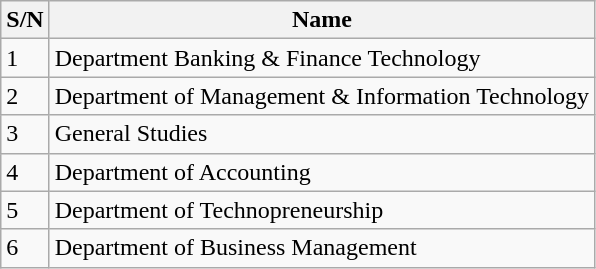<table class="wikitable">
<tr>
<th>S/N</th>
<th>Name</th>
</tr>
<tr>
<td>1</td>
<td>Department Banking & Finance Technology</td>
</tr>
<tr>
<td>2</td>
<td>Department of Management & Information Technology</td>
</tr>
<tr>
<td>3</td>
<td>General Studies</td>
</tr>
<tr>
<td>4</td>
<td>Department of Accounting</td>
</tr>
<tr>
<td>5</td>
<td>Department of Technopreneurship</td>
</tr>
<tr>
<td>6</td>
<td>Department of Business Management</td>
</tr>
</table>
